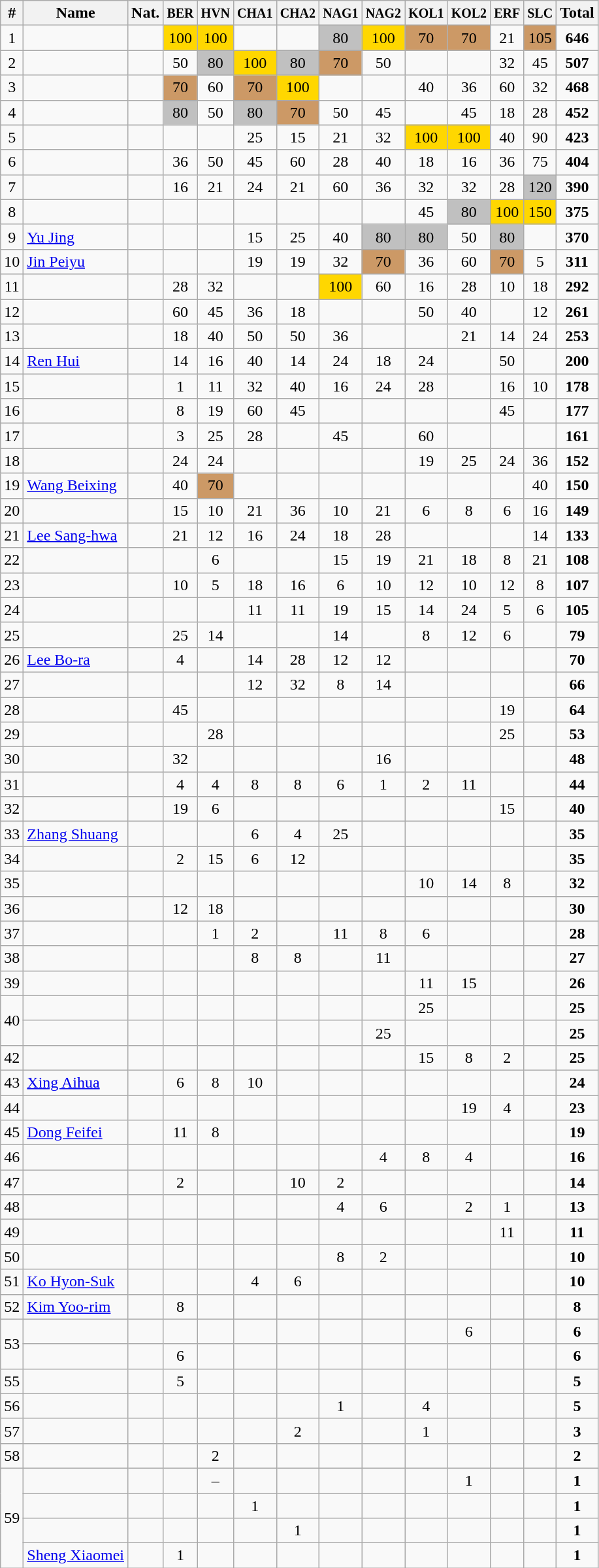<table class="wikitable sortable" style="text-align:center;">
<tr>
<th>#</th>
<th>Name</th>
<th>Nat.</th>
<th><small>BER</small></th>
<th><small>HVN</small></th>
<th><small>CHA1</small></th>
<th><small>CHA2</small></th>
<th><small>NAG1</small></th>
<th><small>NAG2</small></th>
<th><small>KOL1</small></th>
<th><small>KOL2</small></th>
<th><small>ERF</small></th>
<th><small>SLC</small></th>
<th>Total</th>
</tr>
<tr>
<td>1</td>
<td align=left></td>
<td></td>
<td bgcolor="gold">100</td>
<td bgcolor="gold">100</td>
<td></td>
<td></td>
<td bgcolor="silver">80</td>
<td bgcolor="gold">100</td>
<td bgcolor=CC9966>70</td>
<td bgcolor=CC9966>70</td>
<td>21</td>
<td bgcolor=CC9966>105</td>
<td><strong>646</strong></td>
</tr>
<tr>
<td>2</td>
<td align=left></td>
<td></td>
<td>50</td>
<td bgcolor="silver">80</td>
<td bgcolor="gold">100</td>
<td bgcolor="silver">80</td>
<td bgcolor=CC9966>70</td>
<td>50</td>
<td></td>
<td></td>
<td>32</td>
<td>45</td>
<td><strong>507</strong></td>
</tr>
<tr>
<td>3</td>
<td align=left></td>
<td></td>
<td bgcolor=CC9966>70</td>
<td>60</td>
<td bgcolor=CC9966>70</td>
<td bgcolor="gold">100</td>
<td></td>
<td></td>
<td>40</td>
<td>36</td>
<td>60</td>
<td>32</td>
<td><strong>468</strong></td>
</tr>
<tr>
<td>4</td>
<td align=left></td>
<td></td>
<td bgcolor="silver">80</td>
<td>50</td>
<td bgcolor="silver">80</td>
<td bgcolor=CC9966>70</td>
<td>50</td>
<td>45</td>
<td></td>
<td>45</td>
<td>18</td>
<td>28</td>
<td><strong>452</strong></td>
</tr>
<tr>
<td>5</td>
<td align=left></td>
<td></td>
<td></td>
<td></td>
<td>25</td>
<td>15</td>
<td>21</td>
<td>32</td>
<td bgcolor="gold">100</td>
<td bgcolor="gold">100</td>
<td>40</td>
<td>90</td>
<td><strong>423</strong></td>
</tr>
<tr>
<td>6</td>
<td align=left></td>
<td></td>
<td>36</td>
<td>50</td>
<td>45</td>
<td>60</td>
<td>28</td>
<td>40</td>
<td>18</td>
<td>16</td>
<td>36</td>
<td>75</td>
<td><strong>404</strong></td>
</tr>
<tr>
<td>7</td>
<td align=left></td>
<td></td>
<td>16</td>
<td>21</td>
<td>24</td>
<td>21</td>
<td>60</td>
<td>36</td>
<td>32</td>
<td>32</td>
<td>28</td>
<td bgcolor="silver">120</td>
<td><strong>390</strong></td>
</tr>
<tr>
<td>8</td>
<td align=left></td>
<td></td>
<td></td>
<td></td>
<td></td>
<td></td>
<td></td>
<td></td>
<td>45</td>
<td bgcolor="silver">80</td>
<td bgcolor="gold">100</td>
<td bgcolor="gold">150</td>
<td><strong>375</strong></td>
</tr>
<tr>
<td>9</td>
<td align=left><a href='#'>Yu Jing</a></td>
<td></td>
<td></td>
<td></td>
<td>15</td>
<td>25</td>
<td>40</td>
<td bgcolor="silver">80</td>
<td bgcolor="silver">80</td>
<td>50</td>
<td bgcolor="silver">80</td>
<td></td>
<td><strong>370</strong></td>
</tr>
<tr>
<td>10</td>
<td align=left><a href='#'>Jin Peiyu</a></td>
<td></td>
<td></td>
<td></td>
<td>19</td>
<td>19</td>
<td>32</td>
<td bgcolor="CC9966">70</td>
<td>36</td>
<td>60</td>
<td bgcolor="CC9966">70</td>
<td>5</td>
<td><strong>311</strong></td>
</tr>
<tr>
<td>11</td>
<td align=left></td>
<td></td>
<td>28</td>
<td>32</td>
<td></td>
<td></td>
<td bgcolor="gold">100</td>
<td>60</td>
<td>16</td>
<td>28</td>
<td>10</td>
<td>18</td>
<td><strong>292</strong></td>
</tr>
<tr>
<td>12</td>
<td align=left></td>
<td></td>
<td>60</td>
<td>45</td>
<td>36</td>
<td>18</td>
<td></td>
<td></td>
<td>50</td>
<td>40</td>
<td></td>
<td>12</td>
<td><strong>261</strong></td>
</tr>
<tr>
<td>13</td>
<td align=left></td>
<td></td>
<td>18</td>
<td>40</td>
<td>50</td>
<td>50</td>
<td>36</td>
<td></td>
<td></td>
<td>21</td>
<td>14</td>
<td>24</td>
<td><strong>253</strong></td>
</tr>
<tr>
<td>14</td>
<td align=left><a href='#'>Ren Hui</a></td>
<td></td>
<td>14</td>
<td>16</td>
<td>40</td>
<td>14</td>
<td>24</td>
<td>18</td>
<td>24</td>
<td></td>
<td>50</td>
<td></td>
<td><strong>200</strong></td>
</tr>
<tr>
<td>15</td>
<td align=left></td>
<td></td>
<td>1</td>
<td>11</td>
<td>32</td>
<td>40</td>
<td>16</td>
<td>24</td>
<td>28</td>
<td></td>
<td>16</td>
<td>10</td>
<td><strong>178</strong></td>
</tr>
<tr>
<td>16</td>
<td align=left></td>
<td></td>
<td>8</td>
<td>19</td>
<td>60</td>
<td>45</td>
<td></td>
<td></td>
<td></td>
<td></td>
<td>45</td>
<td></td>
<td><strong>177</strong></td>
</tr>
<tr>
<td>17</td>
<td align=left></td>
<td></td>
<td>3</td>
<td>25</td>
<td>28</td>
<td></td>
<td>45</td>
<td></td>
<td>60</td>
<td></td>
<td></td>
<td></td>
<td><strong>161</strong></td>
</tr>
<tr>
<td>18</td>
<td align=left></td>
<td></td>
<td>24</td>
<td>24</td>
<td></td>
<td></td>
<td></td>
<td></td>
<td>19</td>
<td>25</td>
<td>24</td>
<td>36</td>
<td><strong>152</strong></td>
</tr>
<tr>
<td>19</td>
<td align=left><a href='#'>Wang Beixing</a></td>
<td></td>
<td>40</td>
<td bgcolor=CC9966>70</td>
<td></td>
<td></td>
<td></td>
<td></td>
<td></td>
<td></td>
<td></td>
<td>40</td>
<td><strong>150</strong></td>
</tr>
<tr>
<td>20</td>
<td align=left></td>
<td></td>
<td>15</td>
<td>10</td>
<td>21</td>
<td>36</td>
<td>10</td>
<td>21</td>
<td>6</td>
<td>8</td>
<td>6</td>
<td>16</td>
<td><strong>149</strong></td>
</tr>
<tr>
<td>21</td>
<td align=left><a href='#'>Lee Sang-hwa</a></td>
<td></td>
<td>21</td>
<td>12</td>
<td>16</td>
<td>24</td>
<td>18</td>
<td>28</td>
<td></td>
<td></td>
<td></td>
<td>14</td>
<td><strong>133</strong></td>
</tr>
<tr>
<td>22</td>
<td align=left></td>
<td></td>
<td></td>
<td>6</td>
<td></td>
<td></td>
<td>15</td>
<td>19</td>
<td>21</td>
<td>18</td>
<td>8</td>
<td>21</td>
<td><strong>108</strong></td>
</tr>
<tr>
<td>23</td>
<td align=left></td>
<td></td>
<td>10</td>
<td>5</td>
<td>18</td>
<td>16</td>
<td>6</td>
<td>10</td>
<td>12</td>
<td>10</td>
<td>12</td>
<td>8</td>
<td><strong>107</strong></td>
</tr>
<tr>
<td>24</td>
<td align=left></td>
<td></td>
<td></td>
<td></td>
<td>11</td>
<td>11</td>
<td>19</td>
<td>15</td>
<td>14</td>
<td>24</td>
<td>5</td>
<td>6</td>
<td><strong>105</strong></td>
</tr>
<tr>
<td>25</td>
<td align=left></td>
<td></td>
<td>25</td>
<td>14</td>
<td></td>
<td></td>
<td>14</td>
<td></td>
<td>8</td>
<td>12</td>
<td>6</td>
<td></td>
<td><strong>79</strong></td>
</tr>
<tr>
<td>26</td>
<td align=left><a href='#'>Lee Bo-ra</a></td>
<td></td>
<td>4</td>
<td></td>
<td>14</td>
<td>28</td>
<td>12</td>
<td>12</td>
<td></td>
<td></td>
<td></td>
<td></td>
<td><strong>70</strong></td>
</tr>
<tr>
<td>27</td>
<td align=left></td>
<td></td>
<td></td>
<td></td>
<td>12</td>
<td>32</td>
<td>8</td>
<td>14</td>
<td></td>
<td></td>
<td></td>
<td></td>
<td><strong>66</strong></td>
</tr>
<tr>
<td>28</td>
<td align=left></td>
<td></td>
<td>45</td>
<td></td>
<td></td>
<td></td>
<td></td>
<td></td>
<td></td>
<td></td>
<td>19</td>
<td></td>
<td><strong>64</strong></td>
</tr>
<tr>
<td>29</td>
<td align=left></td>
<td></td>
<td></td>
<td>28</td>
<td></td>
<td></td>
<td></td>
<td></td>
<td></td>
<td></td>
<td>25</td>
<td></td>
<td><strong>53</strong></td>
</tr>
<tr>
<td>30</td>
<td align=left></td>
<td></td>
<td>32</td>
<td></td>
<td></td>
<td></td>
<td></td>
<td>16</td>
<td></td>
<td></td>
<td></td>
<td></td>
<td><strong>48</strong></td>
</tr>
<tr>
<td>31</td>
<td align=left></td>
<td></td>
<td>4</td>
<td>4</td>
<td>8</td>
<td>8</td>
<td>6</td>
<td>1</td>
<td>2</td>
<td>11</td>
<td></td>
<td></td>
<td><strong>44</strong></td>
</tr>
<tr>
<td>32</td>
<td align=left></td>
<td></td>
<td>19</td>
<td>6</td>
<td></td>
<td></td>
<td></td>
<td></td>
<td></td>
<td></td>
<td>15</td>
<td></td>
<td><strong>40</strong></td>
</tr>
<tr>
<td>33</td>
<td align=left><a href='#'>Zhang Shuang</a></td>
<td></td>
<td></td>
<td></td>
<td>6</td>
<td>4</td>
<td>25</td>
<td></td>
<td></td>
<td></td>
<td></td>
<td></td>
<td><strong>35</strong></td>
</tr>
<tr>
<td>34</td>
<td align=left></td>
<td></td>
<td>2</td>
<td>15</td>
<td>6</td>
<td>12</td>
<td></td>
<td></td>
<td></td>
<td></td>
<td></td>
<td></td>
<td><strong>35</strong></td>
</tr>
<tr>
<td>35</td>
<td align=left></td>
<td></td>
<td></td>
<td></td>
<td></td>
<td></td>
<td></td>
<td></td>
<td>10</td>
<td>14</td>
<td>8</td>
<td></td>
<td><strong>32</strong></td>
</tr>
<tr>
<td>36</td>
<td align=left></td>
<td></td>
<td>12</td>
<td>18</td>
<td></td>
<td></td>
<td></td>
<td></td>
<td></td>
<td></td>
<td></td>
<td></td>
<td><strong>30</strong></td>
</tr>
<tr>
<td>37</td>
<td align=left></td>
<td></td>
<td></td>
<td>1</td>
<td>2</td>
<td></td>
<td>11</td>
<td>8</td>
<td>6</td>
<td></td>
<td></td>
<td></td>
<td><strong>28</strong></td>
</tr>
<tr>
<td>38</td>
<td align=left></td>
<td></td>
<td></td>
<td></td>
<td>8</td>
<td>8</td>
<td></td>
<td>11</td>
<td></td>
<td></td>
<td></td>
<td></td>
<td><strong>27</strong></td>
</tr>
<tr>
<td>39</td>
<td align=left></td>
<td></td>
<td></td>
<td></td>
<td></td>
<td></td>
<td></td>
<td></td>
<td>11</td>
<td>15</td>
<td></td>
<td></td>
<td><strong>26</strong></td>
</tr>
<tr>
<td rowspan=2>40</td>
<td align=left></td>
<td></td>
<td></td>
<td></td>
<td></td>
<td></td>
<td></td>
<td></td>
<td>25</td>
<td></td>
<td></td>
<td></td>
<td><strong>25</strong></td>
</tr>
<tr>
<td align=left></td>
<td></td>
<td></td>
<td></td>
<td></td>
<td></td>
<td></td>
<td>25</td>
<td></td>
<td></td>
<td></td>
<td></td>
<td><strong>25</strong></td>
</tr>
<tr>
<td>42</td>
<td align=left></td>
<td></td>
<td></td>
<td></td>
<td></td>
<td></td>
<td></td>
<td></td>
<td>15</td>
<td>8</td>
<td>2</td>
<td></td>
<td><strong>25</strong></td>
</tr>
<tr>
<td>43</td>
<td align=left><a href='#'>Xing Aihua</a></td>
<td></td>
<td>6</td>
<td>8</td>
<td>10</td>
<td></td>
<td></td>
<td></td>
<td></td>
<td></td>
<td></td>
<td></td>
<td><strong>24</strong></td>
</tr>
<tr>
<td>44</td>
<td align=left></td>
<td></td>
<td></td>
<td></td>
<td></td>
<td></td>
<td></td>
<td></td>
<td></td>
<td>19</td>
<td>4</td>
<td></td>
<td><strong>23</strong></td>
</tr>
<tr>
<td>45</td>
<td align=left><a href='#'>Dong Feifei</a></td>
<td></td>
<td>11</td>
<td>8</td>
<td></td>
<td></td>
<td></td>
<td></td>
<td></td>
<td></td>
<td></td>
<td></td>
<td><strong>19</strong></td>
</tr>
<tr>
<td>46</td>
<td align=left></td>
<td></td>
<td></td>
<td></td>
<td></td>
<td></td>
<td></td>
<td>4</td>
<td>8</td>
<td>4</td>
<td></td>
<td></td>
<td><strong>16</strong></td>
</tr>
<tr>
<td>47</td>
<td align=left></td>
<td></td>
<td>2</td>
<td></td>
<td></td>
<td>10</td>
<td>2</td>
<td></td>
<td></td>
<td></td>
<td></td>
<td></td>
<td><strong>14</strong></td>
</tr>
<tr>
<td>48</td>
<td align=left></td>
<td></td>
<td></td>
<td></td>
<td></td>
<td></td>
<td>4</td>
<td>6</td>
<td></td>
<td>2</td>
<td>1</td>
<td></td>
<td><strong>13</strong></td>
</tr>
<tr>
<td>49</td>
<td align=left></td>
<td></td>
<td></td>
<td></td>
<td></td>
<td></td>
<td></td>
<td></td>
<td></td>
<td></td>
<td>11</td>
<td></td>
<td><strong>11</strong></td>
</tr>
<tr>
<td>50</td>
<td align=left></td>
<td></td>
<td></td>
<td></td>
<td></td>
<td></td>
<td>8</td>
<td>2</td>
<td></td>
<td></td>
<td></td>
<td></td>
<td><strong>10</strong></td>
</tr>
<tr>
<td>51</td>
<td align=left><a href='#'>Ko Hyon-Suk</a></td>
<td></td>
<td></td>
<td></td>
<td>4</td>
<td>6</td>
<td></td>
<td></td>
<td></td>
<td></td>
<td></td>
<td></td>
<td><strong>10</strong></td>
</tr>
<tr>
<td>52</td>
<td align=left><a href='#'>Kim Yoo-rim</a></td>
<td></td>
<td>8</td>
<td></td>
<td></td>
<td></td>
<td></td>
<td></td>
<td></td>
<td></td>
<td></td>
<td></td>
<td><strong>8</strong></td>
</tr>
<tr>
<td rowspan=2>53</td>
<td align=left></td>
<td></td>
<td></td>
<td></td>
<td></td>
<td></td>
<td></td>
<td></td>
<td></td>
<td>6</td>
<td></td>
<td></td>
<td><strong>6</strong></td>
</tr>
<tr>
<td align=left></td>
<td></td>
<td>6</td>
<td></td>
<td></td>
<td></td>
<td></td>
<td></td>
<td></td>
<td></td>
<td></td>
<td></td>
<td><strong>6</strong></td>
</tr>
<tr>
<td>55</td>
<td align=left></td>
<td></td>
<td>5</td>
<td></td>
<td></td>
<td></td>
<td></td>
<td></td>
<td></td>
<td></td>
<td></td>
<td></td>
<td><strong>5</strong></td>
</tr>
<tr>
<td>56</td>
<td align=left></td>
<td></td>
<td></td>
<td></td>
<td></td>
<td></td>
<td>1</td>
<td></td>
<td>4</td>
<td></td>
<td></td>
<td></td>
<td><strong>5</strong></td>
</tr>
<tr>
<td>57</td>
<td align=left></td>
<td></td>
<td></td>
<td></td>
<td></td>
<td>2</td>
<td></td>
<td></td>
<td>1</td>
<td></td>
<td></td>
<td></td>
<td><strong>3</strong></td>
</tr>
<tr>
<td>58</td>
<td align=left></td>
<td></td>
<td></td>
<td>2</td>
<td></td>
<td></td>
<td></td>
<td></td>
<td></td>
<td></td>
<td></td>
<td></td>
<td><strong>2</strong></td>
</tr>
<tr>
<td rowspan=4>59</td>
<td align=left></td>
<td></td>
<td></td>
<td>–</td>
<td></td>
<td></td>
<td></td>
<td></td>
<td></td>
<td>1</td>
<td></td>
<td></td>
<td><strong>1</strong></td>
</tr>
<tr>
<td align=left></td>
<td></td>
<td></td>
<td></td>
<td>1</td>
<td></td>
<td></td>
<td></td>
<td></td>
<td></td>
<td></td>
<td></td>
<td><strong>1</strong></td>
</tr>
<tr>
<td align=left></td>
<td></td>
<td></td>
<td></td>
<td></td>
<td>1</td>
<td></td>
<td></td>
<td></td>
<td></td>
<td></td>
<td></td>
<td><strong>1</strong></td>
</tr>
<tr>
<td align=left><a href='#'>Sheng Xiaomei</a></td>
<td></td>
<td>1</td>
<td></td>
<td></td>
<td></td>
<td></td>
<td></td>
<td></td>
<td></td>
<td></td>
<td></td>
<td><strong>1</strong></td>
</tr>
</table>
